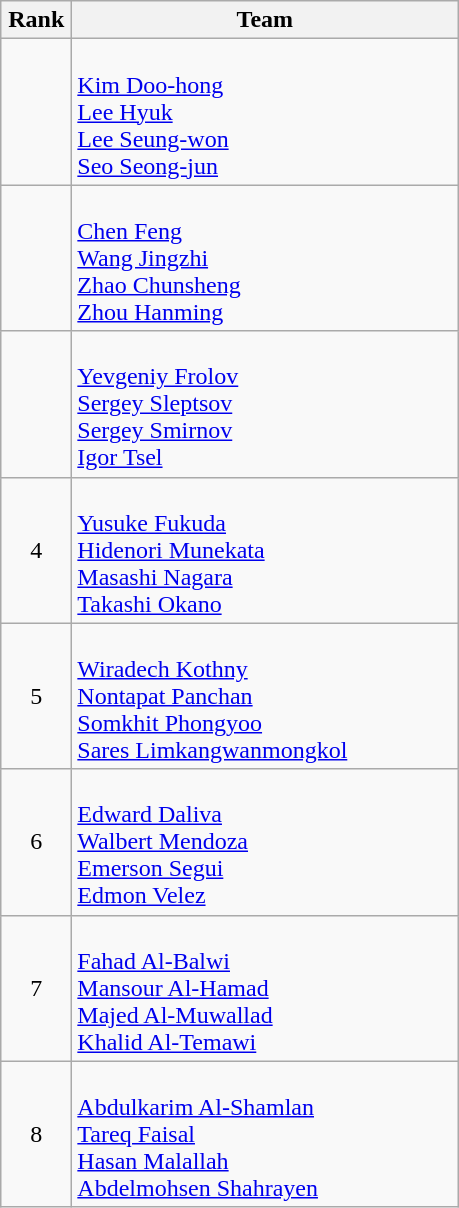<table class="wikitable" style="text-align: center;">
<tr>
<th width=40>Rank</th>
<th width=250>Team</th>
</tr>
<tr>
<td></td>
<td align=left><br><a href='#'>Kim Doo-hong</a><br><a href='#'>Lee Hyuk</a><br><a href='#'>Lee Seung-won</a><br><a href='#'>Seo Seong-jun</a></td>
</tr>
<tr>
<td></td>
<td align=left><br><a href='#'>Chen Feng</a><br><a href='#'>Wang Jingzhi</a><br><a href='#'>Zhao Chunsheng</a><br><a href='#'>Zhou Hanming</a></td>
</tr>
<tr>
<td></td>
<td align=left><br><a href='#'>Yevgeniy Frolov</a><br><a href='#'>Sergey Sleptsov</a><br><a href='#'>Sergey Smirnov</a><br><a href='#'>Igor Tsel</a></td>
</tr>
<tr>
<td>4</td>
<td align=left><br><a href='#'>Yusuke Fukuda</a><br><a href='#'>Hidenori Munekata</a><br><a href='#'>Masashi Nagara</a><br><a href='#'>Takashi Okano</a></td>
</tr>
<tr>
<td>5</td>
<td align=left><br><a href='#'>Wiradech Kothny</a><br><a href='#'>Nontapat Panchan</a><br><a href='#'>Somkhit Phongyoo</a><br><a href='#'>Sares Limkangwanmongkol</a></td>
</tr>
<tr>
<td>6</td>
<td align=left><br><a href='#'>Edward Daliva</a><br><a href='#'>Walbert Mendoza</a><br><a href='#'>Emerson Segui</a><br><a href='#'>Edmon Velez</a></td>
</tr>
<tr>
<td>7</td>
<td align=left><br><a href='#'>Fahad Al-Balwi</a><br><a href='#'>Mansour Al-Hamad</a><br><a href='#'>Majed Al-Muwallad</a><br><a href='#'>Khalid Al-Temawi</a></td>
</tr>
<tr>
<td>8</td>
<td align=left><br><a href='#'>Abdulkarim Al-Shamlan</a><br><a href='#'>Tareq Faisal</a><br><a href='#'>Hasan Malallah</a><br><a href='#'>Abdelmohsen Shahrayen</a></td>
</tr>
</table>
